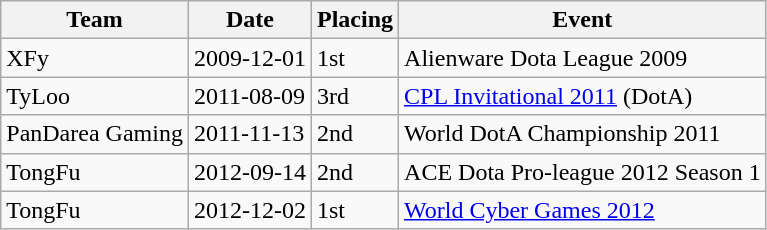<table class="wikitable sortable">
<tr>
<th>Team</th>
<th>Date</th>
<th>Placing</th>
<th>Event</th>
</tr>
<tr>
<td>XFy</td>
<td>2009-12-01</td>
<td>1st</td>
<td>Alienware Dota League 2009</td>
</tr>
<tr>
<td>TyLoo</td>
<td>2011-08-09</td>
<td>3rd</td>
<td><a href='#'>CPL Invitational 2011</a> (DotA)</td>
</tr>
<tr>
<td>PanDarea Gaming</td>
<td>2011-11-13</td>
<td>2nd</td>
<td>World DotA Championship 2011</td>
</tr>
<tr>
<td>TongFu</td>
<td>2012-09-14</td>
<td>2nd</td>
<td>ACE Dota Pro-league 2012 Season 1</td>
</tr>
<tr>
<td>TongFu</td>
<td>2012-12-02</td>
<td>1st</td>
<td><a href='#'>World Cyber Games 2012</a></td>
</tr>
</table>
